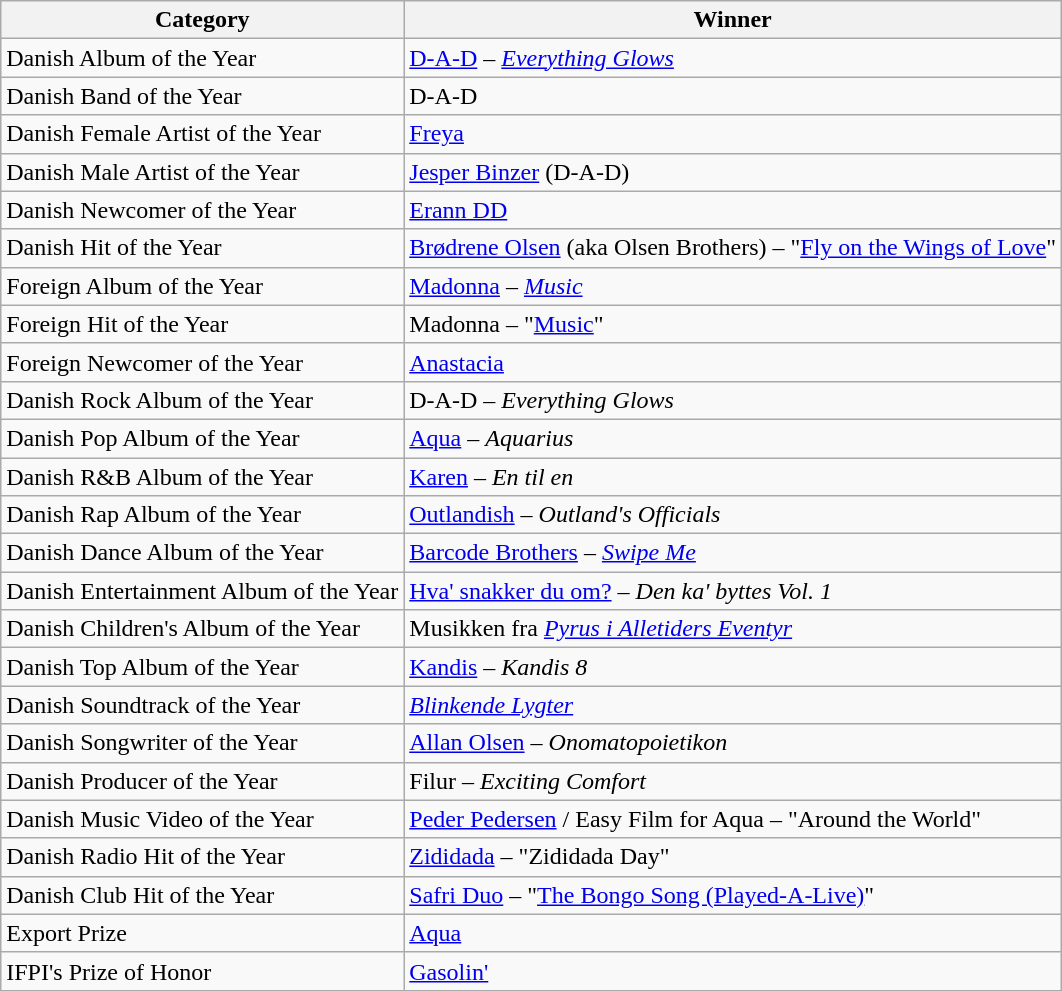<table class="wikitable">
<tr>
<th>Category</th>
<th>Winner</th>
</tr>
<tr>
<td>Danish Album of the Year</td>
<td><a href='#'>D-A-D</a> – <em><a href='#'>Everything Glows</a></em></td>
</tr>
<tr>
<td>Danish Band of the Year</td>
<td>D-A-D</td>
</tr>
<tr>
<td>Danish Female Artist of the Year</td>
<td><a href='#'>Freya</a></td>
</tr>
<tr>
<td>Danish Male Artist of the Year</td>
<td><a href='#'>Jesper Binzer</a> (D-A-D)</td>
</tr>
<tr>
<td>Danish Newcomer of the Year</td>
<td><a href='#'>Erann DD</a></td>
</tr>
<tr>
<td>Danish Hit of the Year</td>
<td><a href='#'>Brødrene Olsen</a> (aka Olsen Brothers) – "<a href='#'>Fly on the Wings of Love</a>"</td>
</tr>
<tr>
<td>Foreign Album of the Year</td>
<td><a href='#'>Madonna</a> – <em><a href='#'>Music</a></em></td>
</tr>
<tr>
<td>Foreign Hit of the Year</td>
<td>Madonna – "<a href='#'>Music</a>"</td>
</tr>
<tr>
<td>Foreign Newcomer of the Year</td>
<td><a href='#'>Anastacia</a></td>
</tr>
<tr>
<td>Danish Rock Album of the Year</td>
<td>D-A-D – <em>Everything Glows</em></td>
</tr>
<tr>
<td>Danish Pop Album of the Year</td>
<td><a href='#'>Aqua</a> – <em>Aquarius</em></td>
</tr>
<tr>
<td>Danish R&B Album of the Year</td>
<td><a href='#'>Karen</a> – <em>En til en</em></td>
</tr>
<tr>
<td>Danish Rap Album of the Year</td>
<td><a href='#'>Outlandish</a> – <em>Outland's Officials</em></td>
</tr>
<tr>
<td>Danish Dance Album of the Year</td>
<td><a href='#'>Barcode Brothers</a> – <em><a href='#'>Swipe Me</a></em></td>
</tr>
<tr>
<td>Danish Entertainment Album of the Year</td>
<td><a href='#'>Hva' snakker du om?</a> – <em>Den ka' byttes Vol. 1</em></td>
</tr>
<tr>
<td>Danish Children's Album of the Year</td>
<td>Musikken fra <em><a href='#'>Pyrus i Alletiders Eventyr</a></em></td>
</tr>
<tr>
<td>Danish Top Album of the Year</td>
<td><a href='#'>Kandis</a> – <em>Kandis 8</em></td>
</tr>
<tr>
<td>Danish Soundtrack of the Year</td>
<td><em><a href='#'>Blinkende Lygter</a></em></td>
</tr>
<tr>
<td>Danish Songwriter of the Year</td>
<td><a href='#'>Allan Olsen</a> – <em>Onomatopoietikon</em></td>
</tr>
<tr>
<td>Danish Producer of the Year</td>
<td>Filur – <em>Exciting Comfort</em></td>
</tr>
<tr>
<td>Danish Music Video of the Year</td>
<td><a href='#'>Peder Pedersen</a> / Easy Film for Aqua – "Around the World"</td>
</tr>
<tr>
<td>Danish Radio Hit of the Year</td>
<td><a href='#'>Zididada</a> – "Zididada Day"</td>
</tr>
<tr>
<td>Danish Club Hit of the Year</td>
<td><a href='#'>Safri Duo</a> – "<a href='#'>The Bongo Song (Played-A-Live)</a>"</td>
</tr>
<tr>
<td>Export Prize</td>
<td><a href='#'>Aqua</a></td>
</tr>
<tr>
<td>IFPI's Prize of Honor</td>
<td><a href='#'>Gasolin'</a></td>
</tr>
</table>
